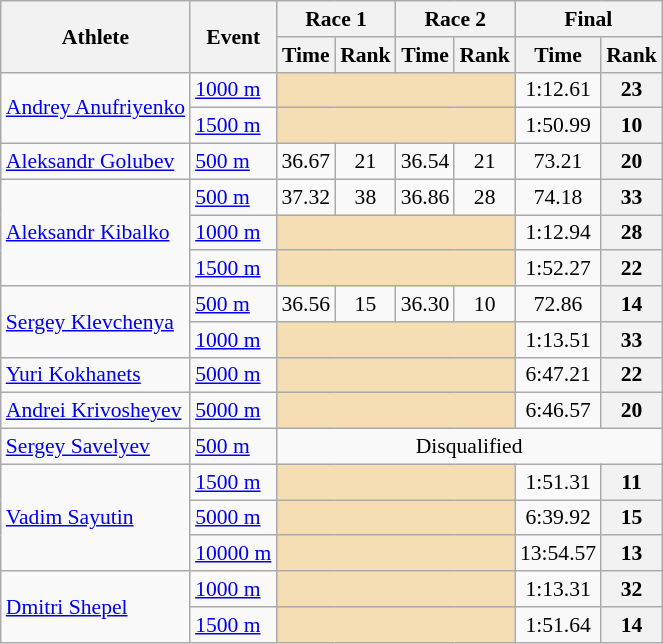<table class="wikitable" style="font-size:90%">
<tr>
<th rowspan="2">Athlete</th>
<th rowspan="2">Event</th>
<th colspan="2">Race 1</th>
<th colspan="2">Race 2</th>
<th colspan="2">Final</th>
</tr>
<tr>
<th>Time</th>
<th>Rank</th>
<th>Time</th>
<th>Rank</th>
<th>Time</th>
<th>Rank</th>
</tr>
<tr>
<td rowspan=2><a href='#'>Andrey Anufriyenko</a></td>
<td><a href='#'>1000 m</a></td>
<td colspan=4 align="center" bgcolor="wheat"></td>
<td align="center">1:12.61</td>
<th align="center">23</th>
</tr>
<tr>
<td><a href='#'>1500 m</a></td>
<td colspan=4 align="center" bgcolor="wheat"></td>
<td align="center">1:50.99</td>
<th align="center">10</th>
</tr>
<tr>
<td><a href='#'>Aleksandr Golubev</a></td>
<td><a href='#'>500 m</a></td>
<td align="center">36.67</td>
<td align="center">21</td>
<td align="center">36.54</td>
<td align="center">21</td>
<td align="center">73.21</td>
<th align="center">20</th>
</tr>
<tr>
<td rowspan=3><a href='#'>Aleksandr Kibalko</a></td>
<td><a href='#'>500 m</a></td>
<td align="center">37.32</td>
<td align="center">38</td>
<td align="center">36.86</td>
<td align="center">28</td>
<td align="center">74.18</td>
<th align="center">33</th>
</tr>
<tr>
<td><a href='#'>1000 m</a></td>
<td colspan=4 align="center" bgcolor="wheat"></td>
<td align="center">1:12.94</td>
<th align="center">28</th>
</tr>
<tr>
<td><a href='#'>1500 m</a></td>
<td colspan=4 align="center" bgcolor="wheat"></td>
<td align="center">1:52.27</td>
<th align="center">22</th>
</tr>
<tr>
<td rowspan=2><a href='#'>Sergey Klevchenya</a></td>
<td><a href='#'>500 m</a></td>
<td align="center">36.56</td>
<td align="center">15</td>
<td align="center">36.30</td>
<td align="center">10</td>
<td align="center">72.86</td>
<th align="center">14</th>
</tr>
<tr>
<td><a href='#'>1000 m</a></td>
<td colspan=4 align="center" bgcolor="wheat"></td>
<td align="center">1:13.51</td>
<th align="center">33</th>
</tr>
<tr>
<td><a href='#'>Yuri Kokhanets</a></td>
<td><a href='#'>5000 m</a></td>
<td colspan=4 align="center" bgcolor="wheat"></td>
<td align="center">6:47.21</td>
<th align="center">22</th>
</tr>
<tr>
<td><a href='#'>Andrei Krivosheyev</a></td>
<td><a href='#'>5000 m</a></td>
<td colspan=4 align="center" bgcolor="wheat"></td>
<td align="center">6:46.57</td>
<th align="center">20</th>
</tr>
<tr>
<td><a href='#'>Sergey Savelyev</a></td>
<td><a href='#'>500 m</a></td>
<td align="center" colspan=6>Disqualified</td>
</tr>
<tr>
<td rowspan=3><a href='#'>Vadim Sayutin</a></td>
<td><a href='#'>1500 m</a></td>
<td colspan=4 align="center" bgcolor="wheat"></td>
<td align="center">1:51.31</td>
<th align="center">11</th>
</tr>
<tr>
<td><a href='#'>5000 m</a></td>
<td colspan=4 align="center" bgcolor="wheat"></td>
<td align="center">6:39.92</td>
<th align="center">15</th>
</tr>
<tr>
<td><a href='#'>10000 m</a></td>
<td colspan=4 align="center" bgcolor="wheat"></td>
<td align="center">13:54.57</td>
<th align="center">13</th>
</tr>
<tr>
<td rowspan=2><a href='#'>Dmitri Shepel</a></td>
<td><a href='#'>1000 m</a></td>
<td colspan=4 align="center" bgcolor="wheat"></td>
<td align="center">1:13.31</td>
<th align="center">32</th>
</tr>
<tr>
<td><a href='#'>1500 m</a></td>
<td colspan=4 align="center" bgcolor="wheat"></td>
<td align="center">1:51.64</td>
<th align="center">14</th>
</tr>
</table>
